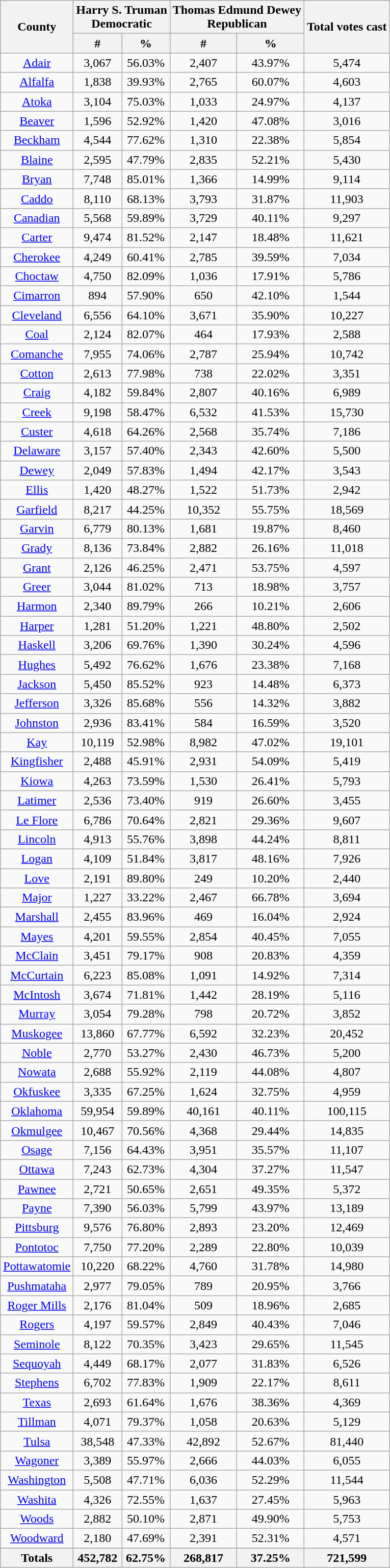<table class="wikitable sortable">
<tr>
<th rowspan="2">County</th>
<th colspan="2">Harry S. Truman<br>Democratic</th>
<th colspan="2">Thomas Edmund Dewey<br>Republican</th>
<th rowspan="2">Total votes cast</th>
</tr>
<tr bgcolor="lightgrey">
<th>#</th>
<th>%</th>
<th>#</th>
<th>%</th>
</tr>
<tr style="text-align:center;">
<td><a href='#'>Adair</a></td>
<td>3,067</td>
<td>56.03%</td>
<td>2,407</td>
<td>43.97%</td>
<td>5,474</td>
</tr>
<tr style="text-align:center;">
<td><a href='#'>Alfalfa</a></td>
<td>1,838</td>
<td>39.93%</td>
<td>2,765</td>
<td>60.07%</td>
<td>4,603</td>
</tr>
<tr style="text-align:center;">
<td><a href='#'>Atoka</a></td>
<td>3,104</td>
<td>75.03%</td>
<td>1,033</td>
<td>24.97%</td>
<td>4,137</td>
</tr>
<tr style="text-align:center;">
<td><a href='#'>Beaver</a></td>
<td>1,596</td>
<td>52.92%</td>
<td>1,420</td>
<td>47.08%</td>
<td>3,016</td>
</tr>
<tr style="text-align:center;">
<td><a href='#'>Beckham</a></td>
<td>4,544</td>
<td>77.62%</td>
<td>1,310</td>
<td>22.38%</td>
<td>5,854</td>
</tr>
<tr style="text-align:center;">
<td><a href='#'>Blaine</a></td>
<td>2,595</td>
<td>47.79%</td>
<td>2,835</td>
<td>52.21%</td>
<td>5,430</td>
</tr>
<tr style="text-align:center;">
<td><a href='#'>Bryan</a></td>
<td>7,748</td>
<td>85.01%</td>
<td>1,366</td>
<td>14.99%</td>
<td>9,114</td>
</tr>
<tr style="text-align:center;">
<td><a href='#'>Caddo</a></td>
<td>8,110</td>
<td>68.13%</td>
<td>3,793</td>
<td>31.87%</td>
<td>11,903</td>
</tr>
<tr style="text-align:center;">
<td><a href='#'>Canadian</a></td>
<td>5,568</td>
<td>59.89%</td>
<td>3,729</td>
<td>40.11%</td>
<td>9,297</td>
</tr>
<tr style="text-align:center;">
<td><a href='#'>Carter</a></td>
<td>9,474</td>
<td>81.52%</td>
<td>2,147</td>
<td>18.48%</td>
<td>11,621</td>
</tr>
<tr style="text-align:center;">
<td><a href='#'>Cherokee</a></td>
<td>4,249</td>
<td>60.41%</td>
<td>2,785</td>
<td>39.59%</td>
<td>7,034</td>
</tr>
<tr style="text-align:center;">
<td><a href='#'>Choctaw</a></td>
<td>4,750</td>
<td>82.09%</td>
<td>1,036</td>
<td>17.91%</td>
<td>5,786</td>
</tr>
<tr style="text-align:center;">
<td><a href='#'>Cimarron</a></td>
<td>894</td>
<td>57.90%</td>
<td>650</td>
<td>42.10%</td>
<td>1,544</td>
</tr>
<tr style="text-align:center;">
<td><a href='#'>Cleveland</a></td>
<td>6,556</td>
<td>64.10%</td>
<td>3,671</td>
<td>35.90%</td>
<td>10,227</td>
</tr>
<tr style="text-align:center;">
<td><a href='#'>Coal</a></td>
<td>2,124</td>
<td>82.07%</td>
<td>464</td>
<td>17.93%</td>
<td>2,588</td>
</tr>
<tr style="text-align:center;">
<td><a href='#'>Comanche</a></td>
<td>7,955</td>
<td>74.06%</td>
<td>2,787</td>
<td>25.94%</td>
<td>10,742</td>
</tr>
<tr style="text-align:center;">
<td><a href='#'>Cotton</a></td>
<td>2,613</td>
<td>77.98%</td>
<td>738</td>
<td>22.02%</td>
<td>3,351</td>
</tr>
<tr style="text-align:center;">
<td><a href='#'>Craig</a></td>
<td>4,182</td>
<td>59.84%</td>
<td>2,807</td>
<td>40.16%</td>
<td>6,989</td>
</tr>
<tr style="text-align:center;">
<td><a href='#'>Creek</a></td>
<td>9,198</td>
<td>58.47%</td>
<td>6,532</td>
<td>41.53%</td>
<td>15,730</td>
</tr>
<tr style="text-align:center;">
<td><a href='#'>Custer</a></td>
<td>4,618</td>
<td>64.26%</td>
<td>2,568</td>
<td>35.74%</td>
<td>7,186</td>
</tr>
<tr style="text-align:center;">
<td><a href='#'>Delaware</a></td>
<td>3,157</td>
<td>57.40%</td>
<td>2,343</td>
<td>42.60%</td>
<td>5,500</td>
</tr>
<tr style="text-align:center;">
<td><a href='#'>Dewey</a></td>
<td>2,049</td>
<td>57.83%</td>
<td>1,494</td>
<td>42.17%</td>
<td>3,543</td>
</tr>
<tr style="text-align:center;">
<td><a href='#'>Ellis</a></td>
<td>1,420</td>
<td>48.27%</td>
<td>1,522</td>
<td>51.73%</td>
<td>2,942</td>
</tr>
<tr style="text-align:center;">
<td><a href='#'>Garfield</a></td>
<td>8,217</td>
<td>44.25%</td>
<td>10,352</td>
<td>55.75%</td>
<td>18,569</td>
</tr>
<tr style="text-align:center;">
<td><a href='#'>Garvin</a></td>
<td>6,779</td>
<td>80.13%</td>
<td>1,681</td>
<td>19.87%</td>
<td>8,460</td>
</tr>
<tr style="text-align:center;">
<td><a href='#'>Grady</a></td>
<td>8,136</td>
<td>73.84%</td>
<td>2,882</td>
<td>26.16%</td>
<td>11,018</td>
</tr>
<tr style="text-align:center;">
<td><a href='#'>Grant</a></td>
<td>2,126</td>
<td>46.25%</td>
<td>2,471</td>
<td>53.75%</td>
<td>4,597</td>
</tr>
<tr style="text-align:center;">
<td><a href='#'>Greer</a></td>
<td>3,044</td>
<td>81.02%</td>
<td>713</td>
<td>18.98%</td>
<td>3,757</td>
</tr>
<tr style="text-align:center;">
<td><a href='#'>Harmon</a></td>
<td>2,340</td>
<td>89.79%</td>
<td>266</td>
<td>10.21%</td>
<td>2,606</td>
</tr>
<tr style="text-align:center;">
<td><a href='#'>Harper</a></td>
<td>1,281</td>
<td>51.20%</td>
<td>1,221</td>
<td>48.80%</td>
<td>2,502</td>
</tr>
<tr style="text-align:center;">
<td><a href='#'>Haskell</a></td>
<td>3,206</td>
<td>69.76%</td>
<td>1,390</td>
<td>30.24%</td>
<td>4,596</td>
</tr>
<tr style="text-align:center;">
<td><a href='#'>Hughes</a></td>
<td>5,492</td>
<td>76.62%</td>
<td>1,676</td>
<td>23.38%</td>
<td>7,168</td>
</tr>
<tr style="text-align:center;">
<td><a href='#'>Jackson</a></td>
<td>5,450</td>
<td>85.52%</td>
<td>923</td>
<td>14.48%</td>
<td>6,373</td>
</tr>
<tr style="text-align:center;">
<td><a href='#'>Jefferson</a></td>
<td>3,326</td>
<td>85.68%</td>
<td>556</td>
<td>14.32%</td>
<td>3,882</td>
</tr>
<tr style="text-align:center;">
<td><a href='#'>Johnston</a></td>
<td>2,936</td>
<td>83.41%</td>
<td>584</td>
<td>16.59%</td>
<td>3,520</td>
</tr>
<tr style="text-align:center;">
<td><a href='#'>Kay</a></td>
<td>10,119</td>
<td>52.98%</td>
<td>8,982</td>
<td>47.02%</td>
<td>19,101</td>
</tr>
<tr style="text-align:center;">
<td><a href='#'>Kingfisher</a></td>
<td>2,488</td>
<td>45.91%</td>
<td>2,931</td>
<td>54.09%</td>
<td>5,419</td>
</tr>
<tr style="text-align:center;">
<td><a href='#'>Kiowa</a></td>
<td>4,263</td>
<td>73.59%</td>
<td>1,530</td>
<td>26.41%</td>
<td>5,793</td>
</tr>
<tr style="text-align:center;">
<td><a href='#'>Latimer</a></td>
<td>2,536</td>
<td>73.40%</td>
<td>919</td>
<td>26.60%</td>
<td>3,455</td>
</tr>
<tr style="text-align:center;">
<td><a href='#'>Le Flore</a></td>
<td>6,786</td>
<td>70.64%</td>
<td>2,821</td>
<td>29.36%</td>
<td>9,607</td>
</tr>
<tr style="text-align:center;">
<td><a href='#'>Lincoln</a></td>
<td>4,913</td>
<td>55.76%</td>
<td>3,898</td>
<td>44.24%</td>
<td>8,811</td>
</tr>
<tr style="text-align:center;">
<td><a href='#'>Logan</a></td>
<td>4,109</td>
<td>51.84%</td>
<td>3,817</td>
<td>48.16%</td>
<td>7,926</td>
</tr>
<tr style="text-align:center;">
<td><a href='#'>Love</a></td>
<td>2,191</td>
<td>89.80%</td>
<td>249</td>
<td>10.20%</td>
<td>2,440</td>
</tr>
<tr style="text-align:center;">
<td><a href='#'>Major</a></td>
<td>1,227</td>
<td>33.22%</td>
<td>2,467</td>
<td>66.78%</td>
<td>3,694</td>
</tr>
<tr style="text-align:center;">
<td><a href='#'>Marshall</a></td>
<td>2,455</td>
<td>83.96%</td>
<td>469</td>
<td>16.04%</td>
<td>2,924</td>
</tr>
<tr style="text-align:center;">
<td><a href='#'>Mayes</a></td>
<td>4,201</td>
<td>59.55%</td>
<td>2,854</td>
<td>40.45%</td>
<td>7,055</td>
</tr>
<tr style="text-align:center;">
<td><a href='#'>McClain</a></td>
<td>3,451</td>
<td>79.17%</td>
<td>908</td>
<td>20.83%</td>
<td>4,359</td>
</tr>
<tr style="text-align:center;">
<td><a href='#'>McCurtain</a></td>
<td>6,223</td>
<td>85.08%</td>
<td>1,091</td>
<td>14.92%</td>
<td>7,314</td>
</tr>
<tr style="text-align:center;">
<td><a href='#'>McIntosh</a></td>
<td>3,674</td>
<td>71.81%</td>
<td>1,442</td>
<td>28.19%</td>
<td>5,116</td>
</tr>
<tr style="text-align:center;">
<td><a href='#'>Murray</a></td>
<td>3,054</td>
<td>79.28%</td>
<td>798</td>
<td>20.72%</td>
<td>3,852</td>
</tr>
<tr style="text-align:center;">
<td><a href='#'>Muskogee</a></td>
<td>13,860</td>
<td>67.77%</td>
<td>6,592</td>
<td>32.23%</td>
<td>20,452</td>
</tr>
<tr style="text-align:center;">
<td><a href='#'>Noble</a></td>
<td>2,770</td>
<td>53.27%</td>
<td>2,430</td>
<td>46.73%</td>
<td>5,200</td>
</tr>
<tr style="text-align:center;">
<td><a href='#'>Nowata</a></td>
<td>2,688</td>
<td>55.92%</td>
<td>2,119</td>
<td>44.08%</td>
<td>4,807</td>
</tr>
<tr style="text-align:center;">
<td><a href='#'>Okfuskee</a></td>
<td>3,335</td>
<td>67.25%</td>
<td>1,624</td>
<td>32.75%</td>
<td>4,959</td>
</tr>
<tr style="text-align:center;">
<td><a href='#'>Oklahoma</a></td>
<td>59,954</td>
<td>59.89%</td>
<td>40,161</td>
<td>40.11%</td>
<td>100,115</td>
</tr>
<tr style="text-align:center;">
<td><a href='#'>Okmulgee</a></td>
<td>10,467</td>
<td>70.56%</td>
<td>4,368</td>
<td>29.44%</td>
<td>14,835</td>
</tr>
<tr style="text-align:center;">
<td><a href='#'>Osage</a></td>
<td>7,156</td>
<td>64.43%</td>
<td>3,951</td>
<td>35.57%</td>
<td>11,107</td>
</tr>
<tr style="text-align:center;">
<td><a href='#'>Ottawa</a></td>
<td>7,243</td>
<td>62.73%</td>
<td>4,304</td>
<td>37.27%</td>
<td>11,547</td>
</tr>
<tr style="text-align:center;">
<td><a href='#'>Pawnee</a></td>
<td>2,721</td>
<td>50.65%</td>
<td>2,651</td>
<td>49.35%</td>
<td>5,372</td>
</tr>
<tr style="text-align:center;">
<td><a href='#'>Payne</a></td>
<td>7,390</td>
<td>56.03%</td>
<td>5,799</td>
<td>43.97%</td>
<td>13,189</td>
</tr>
<tr style="text-align:center;">
<td><a href='#'>Pittsburg</a></td>
<td>9,576</td>
<td>76.80%</td>
<td>2,893</td>
<td>23.20%</td>
<td>12,469</td>
</tr>
<tr style="text-align:center;">
<td><a href='#'>Pontotoc</a></td>
<td>7,750</td>
<td>77.20%</td>
<td>2,289</td>
<td>22.80%</td>
<td>10,039</td>
</tr>
<tr style="text-align:center;">
<td><a href='#'>Pottawatomie</a></td>
<td>10,220</td>
<td>68.22%</td>
<td>4,760</td>
<td>31.78%</td>
<td>14,980</td>
</tr>
<tr style="text-align:center;">
<td><a href='#'>Pushmataha</a></td>
<td>2,977</td>
<td>79.05%</td>
<td>789</td>
<td>20.95%</td>
<td>3,766</td>
</tr>
<tr style="text-align:center;">
<td><a href='#'>Roger Mills</a></td>
<td>2,176</td>
<td>81.04%</td>
<td>509</td>
<td>18.96%</td>
<td>2,685</td>
</tr>
<tr style="text-align:center;">
<td><a href='#'>Rogers</a></td>
<td>4,197</td>
<td>59.57%</td>
<td>2,849</td>
<td>40.43%</td>
<td>7,046</td>
</tr>
<tr style="text-align:center;">
<td><a href='#'>Seminole</a></td>
<td>8,122</td>
<td>70.35%</td>
<td>3,423</td>
<td>29.65%</td>
<td>11,545</td>
</tr>
<tr style="text-align:center;">
<td><a href='#'>Sequoyah</a></td>
<td>4,449</td>
<td>68.17%</td>
<td>2,077</td>
<td>31.83%</td>
<td>6,526</td>
</tr>
<tr style="text-align:center;">
<td><a href='#'>Stephens</a></td>
<td>6,702</td>
<td>77.83%</td>
<td>1,909</td>
<td>22.17%</td>
<td>8,611</td>
</tr>
<tr style="text-align:center;">
<td><a href='#'>Texas</a></td>
<td>2,693</td>
<td>61.64%</td>
<td>1,676</td>
<td>38.36%</td>
<td>4,369</td>
</tr>
<tr style="text-align:center;">
<td><a href='#'>Tillman</a></td>
<td>4,071</td>
<td>79.37%</td>
<td>1,058</td>
<td>20.63%</td>
<td>5,129</td>
</tr>
<tr style="text-align:center;">
<td><a href='#'>Tulsa</a></td>
<td>38,548</td>
<td>47.33%</td>
<td>42,892</td>
<td>52.67%</td>
<td>81,440</td>
</tr>
<tr style="text-align:center;">
<td><a href='#'>Wagoner</a></td>
<td>3,389</td>
<td>55.97%</td>
<td>2,666</td>
<td>44.03%</td>
<td>6,055</td>
</tr>
<tr style="text-align:center;">
<td><a href='#'>Washington</a></td>
<td>5,508</td>
<td>47.71%</td>
<td>6,036</td>
<td>52.29%</td>
<td>11,544</td>
</tr>
<tr style="text-align:center;">
<td><a href='#'>Washita</a></td>
<td>4,326</td>
<td>72.55%</td>
<td>1,637</td>
<td>27.45%</td>
<td>5,963</td>
</tr>
<tr style="text-align:center;">
<td><a href='#'>Woods</a></td>
<td>2,882</td>
<td>50.10%</td>
<td>2,871</td>
<td>49.90%</td>
<td>5,753</td>
</tr>
<tr style="text-align:center;">
<td><a href='#'>Woodward</a></td>
<td>2,180</td>
<td>47.69%</td>
<td>2,391</td>
<td>52.31%</td>
<td>4,571</td>
</tr>
<tr style="text-align:center;">
</tr>
<tr>
<th>Totals</th>
<th>452,782</th>
<th>62.75%</th>
<th>268,817</th>
<th>37.25%</th>
<th>721,599</th>
</tr>
</table>
